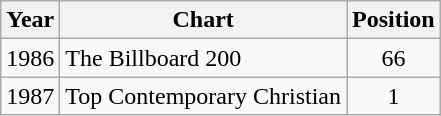<table class="wikitable">
<tr>
<th>Year</th>
<th>Chart</th>
<th>Position</th>
</tr>
<tr>
<td>1986</td>
<td>The Billboard 200</td>
<td align="center">66</td>
</tr>
<tr>
<td>1987</td>
<td>Top Contemporary Christian</td>
<td align="center">1</td>
</tr>
</table>
